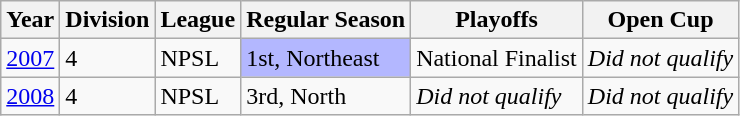<table class="wikitable">
<tr>
<th>Year</th>
<th>Division</th>
<th>League</th>
<th>Regular Season</th>
<th>Playoffs</th>
<th>Open Cup</th>
</tr>
<tr>
<td><a href='#'>2007</a></td>
<td>4</td>
<td>NPSL</td>
<td bgcolor="B3B7FF">1st, Northeast</td>
<td>National Finalist</td>
<td><em>Did not qualify</em></td>
</tr>
<tr>
<td><a href='#'>2008</a></td>
<td>4</td>
<td>NPSL</td>
<td>3rd, North</td>
<td><em>Did not qualify</em></td>
<td><em>Did not qualify</em></td>
</tr>
</table>
